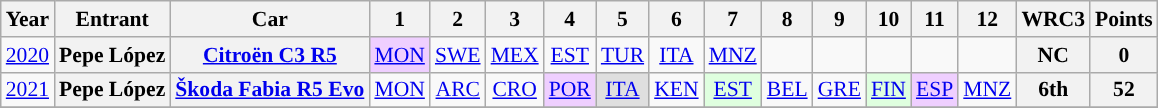<table class="wikitable" border="1" style="text-align:center; font-size:90%;">
<tr>
<th>Year</th>
<th>Entrant</th>
<th>Car</th>
<th>1</th>
<th>2</th>
<th>3</th>
<th>4</th>
<th>5</th>
<th>6</th>
<th>7</th>
<th>8</th>
<th>9</th>
<th>10</th>
<th>11</th>
<th>12</th>
<th>WRC3</th>
<th>Points</th>
</tr>
<tr>
<td><a href='#'>2020</a></td>
<th>Pepe López</th>
<th><a href='#'>Citroën C3 R5</a></th>
<td style="background:#EFCFFF"><a href='#'>MON</a><br></td>
<td><a href='#'>SWE</a></td>
<td><a href='#'>MEX</a></td>
<td><a href='#'>EST</a></td>
<td><a href='#'>TUR</a></td>
<td><a href='#'>ITA</a></td>
<td><a href='#'>MNZ</a></td>
<td></td>
<td></td>
<td></td>
<td></td>
<td></td>
<th>NC</th>
<th>0</th>
</tr>
<tr>
<td><a href='#'>2021</a></td>
<th>Pepe López</th>
<th><a href='#'>Škoda Fabia R5 Evo</a></th>
<td><a href='#'>MON</a></td>
<td><a href='#'>ARC</a></td>
<td><a href='#'>CRO</a></td>
<td style="background:#EFCFFF"><a href='#'>POR</a><br></td>
<td style="background:#DFDFDF"><a href='#'>ITA</a><br></td>
<td><a href='#'>KEN</a></td>
<td style="background:#DFFFDF"><a href='#'>EST</a><br></td>
<td><a href='#'>BEL</a><br></td>
<td><a href='#'>GRE</a></td>
<td style="background:#DFFFDF"><a href='#'>FIN</a><br></td>
<td style="background:#EFCFFF"><a href='#'>ESP</a><br></td>
<td><a href='#'>MNZ</a></td>
<th>6th</th>
<th>52</th>
</tr>
<tr>
</tr>
</table>
